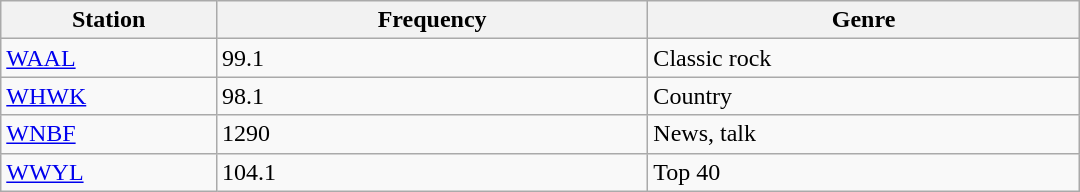<table class="wikitable" style="width:45em;">
<tr>
<th style="width:20%">Station</th>
<th style="width:40%">Frequency</th>
<th style="width:40%">Genre</th>
</tr>
<tr>
<td><a href='#'>WAAL</a></td>
<td>99.1</td>
<td>Classic rock</td>
</tr>
<tr>
<td><a href='#'>WHWK</a></td>
<td>98.1</td>
<td>Country</td>
</tr>
<tr>
<td><a href='#'>WNBF</a></td>
<td>1290</td>
<td>News, talk</td>
</tr>
<tr>
<td><a href='#'>WWYL</a></td>
<td>104.1</td>
<td>Top 40</td>
</tr>
</table>
